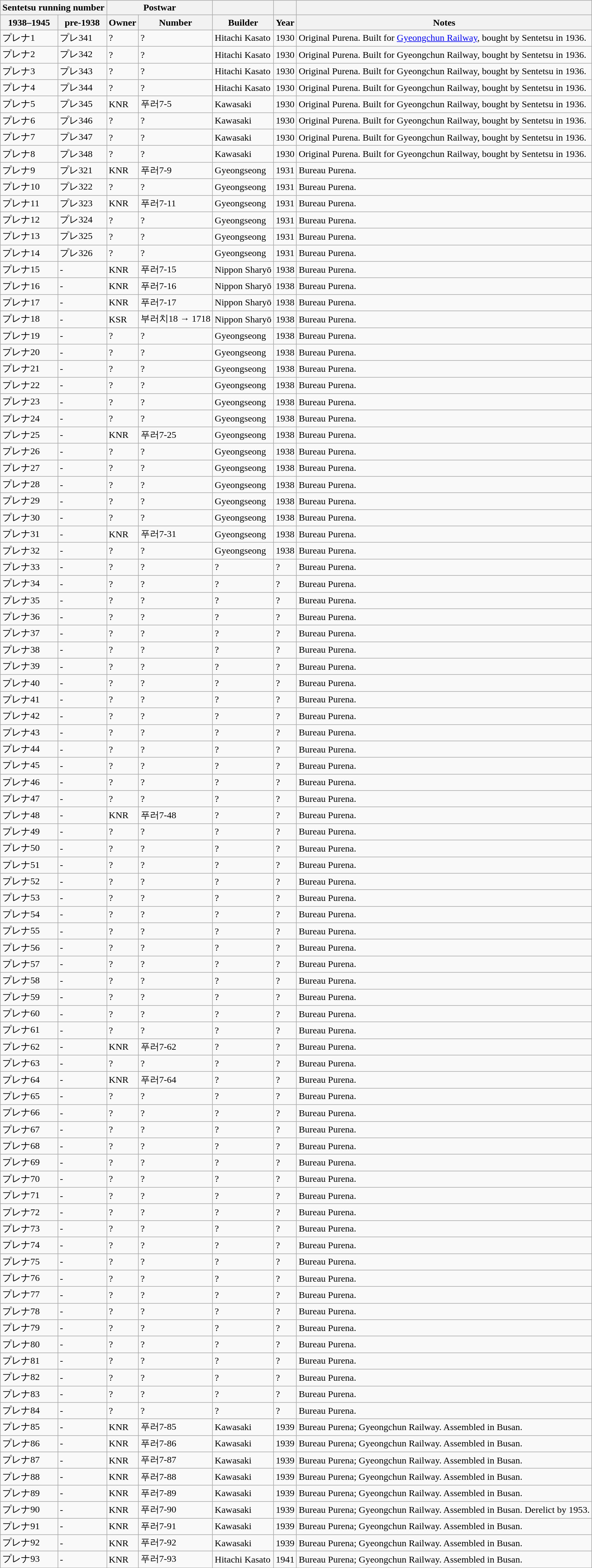<table class="wikitable">
<tr>
<th colspan="2">Sentetsu running number</th>
<th colspan="2">Postwar</th>
<th></th>
<th></th>
<th></th>
</tr>
<tr>
<th>1938–1945</th>
<th>pre-1938</th>
<th>Owner</th>
<th>Number</th>
<th>Builder</th>
<th>Year</th>
<th>Notes</th>
</tr>
<tr>
<td>プレナ1</td>
<td>プレ341</td>
<td>?</td>
<td>?</td>
<td>Hitachi Kasato</td>
<td>1930</td>
<td>Original Purena. Built for <a href='#'>Gyeongchun Railway</a>, bought by Sentetsu in 1936.</td>
</tr>
<tr>
<td>プレナ2</td>
<td>プレ342</td>
<td>?</td>
<td>?</td>
<td>Hitachi Kasato</td>
<td>1930</td>
<td>Original Purena. Built for Gyeongchun Railway, bought by Sentetsu in 1936.</td>
</tr>
<tr>
<td>プレナ3</td>
<td>プレ343</td>
<td>?</td>
<td>?</td>
<td>Hitachi Kasato</td>
<td>1930</td>
<td>Original Purena. Built for Gyeongchun Railway, bought by Sentetsu in 1936.</td>
</tr>
<tr>
<td>プレナ4</td>
<td>プレ344</td>
<td>?</td>
<td>?</td>
<td>Hitachi Kasato</td>
<td>1930</td>
<td>Original Purena. Built for Gyeongchun Railway, bought by Sentetsu in 1936.</td>
</tr>
<tr>
<td>プレナ5</td>
<td>プレ345</td>
<td>KNR</td>
<td>푸러7-5</td>
<td>Kawasaki</td>
<td>1930</td>
<td>Original Purena. Built for Gyeongchun Railway, bought by Sentetsu in 1936.</td>
</tr>
<tr>
<td>プレナ6</td>
<td>プレ346</td>
<td>?</td>
<td>?</td>
<td>Kawasaki</td>
<td>1930</td>
<td>Original Purena. Built for Gyeongchun Railway, bought by Sentetsu in 1936.</td>
</tr>
<tr>
<td>プレナ7</td>
<td>プレ347</td>
<td>?</td>
<td>?</td>
<td>Kawasaki</td>
<td>1930</td>
<td>Original Purena. Built for Gyeongchun Railway, bought by Sentetsu in 1936.</td>
</tr>
<tr>
<td>プレナ8</td>
<td>プレ348</td>
<td>?</td>
<td>?</td>
<td>Kawasaki</td>
<td>1930</td>
<td>Original Purena. Built for Gyeongchun Railway, bought by Sentetsu in 1936.</td>
</tr>
<tr>
<td>プレナ9</td>
<td>プレ321</td>
<td>KNR</td>
<td>푸러7-9</td>
<td>Gyeongseong</td>
<td>1931</td>
<td>Bureau Purena.</td>
</tr>
<tr>
<td>プレナ10</td>
<td>プレ322</td>
<td>?</td>
<td>?</td>
<td>Gyeongseong</td>
<td>1931</td>
<td>Bureau Purena.</td>
</tr>
<tr>
<td>プレナ11</td>
<td>プレ323</td>
<td>KNR</td>
<td>푸러7-11</td>
<td>Gyeongseong</td>
<td>1931</td>
<td>Bureau Purena.</td>
</tr>
<tr>
<td>プレナ12</td>
<td>プレ324</td>
<td>?</td>
<td>?</td>
<td>Gyeongseong</td>
<td>1931</td>
<td>Bureau Purena.</td>
</tr>
<tr>
<td>プレナ13</td>
<td>プレ325</td>
<td>?</td>
<td>?</td>
<td>Gyeongseong</td>
<td>1931</td>
<td>Bureau Purena.</td>
</tr>
<tr>
<td>プレナ14</td>
<td>プレ326</td>
<td>?</td>
<td>?</td>
<td>Gyeongseong</td>
<td>1931</td>
<td>Bureau Purena.</td>
</tr>
<tr>
<td>プレナ15</td>
<td>-</td>
<td>KNR</td>
<td>푸러7-15</td>
<td>Nippon Sharyō</td>
<td>1938</td>
<td>Bureau Purena.</td>
</tr>
<tr>
<td>プレナ16</td>
<td>-</td>
<td>KNR</td>
<td>푸러7-16</td>
<td>Nippon Sharyō</td>
<td>1938</td>
<td>Bureau Purena.</td>
</tr>
<tr>
<td>プレナ17</td>
<td>-</td>
<td>KNR</td>
<td>푸러7-17</td>
<td>Nippon Sharyō</td>
<td>1938</td>
<td>Bureau Purena.</td>
</tr>
<tr>
<td>プレナ18</td>
<td>-</td>
<td>KSR</td>
<td>부러치18 → 1718</td>
<td>Nippon Sharyō</td>
<td>1938</td>
<td>Bureau Purena.</td>
</tr>
<tr>
<td>プレナ19</td>
<td>-</td>
<td>?</td>
<td>?</td>
<td>Gyeongseong</td>
<td>1938</td>
<td>Bureau Purena.</td>
</tr>
<tr>
<td>プレナ20</td>
<td>-</td>
<td>?</td>
<td>?</td>
<td>Gyeongseong</td>
<td>1938</td>
<td>Bureau Purena.</td>
</tr>
<tr>
<td>プレナ21</td>
<td>-</td>
<td>?</td>
<td>?</td>
<td>Gyeongseong</td>
<td>1938</td>
<td>Bureau Purena.</td>
</tr>
<tr>
<td>プレナ22</td>
<td>-</td>
<td>?</td>
<td>?</td>
<td>Gyeongseong</td>
<td>1938</td>
<td>Bureau Purena.</td>
</tr>
<tr>
<td>プレナ23</td>
<td>-</td>
<td>?</td>
<td>?</td>
<td>Gyeongseong</td>
<td>1938</td>
<td>Bureau Purena.</td>
</tr>
<tr>
<td>プレナ24</td>
<td>-</td>
<td>?</td>
<td>?</td>
<td>Gyeongseong</td>
<td>1938</td>
<td>Bureau Purena.</td>
</tr>
<tr>
<td>プレナ25</td>
<td>-</td>
<td>KNR</td>
<td>푸러7-25</td>
<td>Gyeongseong</td>
<td>1938</td>
<td>Bureau Purena.</td>
</tr>
<tr>
<td>プレナ26</td>
<td>-</td>
<td>?</td>
<td>?</td>
<td>Gyeongseong</td>
<td>1938</td>
<td>Bureau Purena.</td>
</tr>
<tr>
<td>プレナ27</td>
<td>-</td>
<td>?</td>
<td>?</td>
<td>Gyeongseong</td>
<td>1938</td>
<td>Bureau Purena.</td>
</tr>
<tr>
<td>プレナ28</td>
<td>-</td>
<td>?</td>
<td>?</td>
<td>Gyeongseong</td>
<td>1938</td>
<td>Bureau Purena.</td>
</tr>
<tr>
<td>プレナ29</td>
<td>-</td>
<td>?</td>
<td>?</td>
<td>Gyeongseong</td>
<td>1938</td>
<td>Bureau Purena.</td>
</tr>
<tr>
<td>プレナ30</td>
<td>-</td>
<td>?</td>
<td>?</td>
<td>Gyeongseong</td>
<td>1938</td>
<td>Bureau Purena.</td>
</tr>
<tr>
<td>プレナ31</td>
<td>-</td>
<td>KNR</td>
<td>푸러7-31</td>
<td>Gyeongseong</td>
<td>1938</td>
<td>Bureau Purena.</td>
</tr>
<tr>
<td>プレナ32</td>
<td>-</td>
<td>?</td>
<td>?</td>
<td>Gyeongseong</td>
<td>1938</td>
<td>Bureau Purena.</td>
</tr>
<tr>
<td>プレナ33</td>
<td>-</td>
<td>?</td>
<td>?</td>
<td>?</td>
<td>?</td>
<td>Bureau Purena.</td>
</tr>
<tr>
<td>プレナ34</td>
<td>-</td>
<td>?</td>
<td>?</td>
<td>?</td>
<td>?</td>
<td>Bureau Purena.</td>
</tr>
<tr>
<td>プレナ35</td>
<td>-</td>
<td>?</td>
<td>?</td>
<td>?</td>
<td>?</td>
<td>Bureau Purena.</td>
</tr>
<tr>
<td>プレナ36</td>
<td>-</td>
<td>?</td>
<td>?</td>
<td>?</td>
<td>?</td>
<td>Bureau Purena.</td>
</tr>
<tr>
<td>プレナ37</td>
<td>-</td>
<td>?</td>
<td>?</td>
<td>?</td>
<td>?</td>
<td>Bureau Purena.</td>
</tr>
<tr>
<td>プレナ38</td>
<td>-</td>
<td>?</td>
<td>?</td>
<td>?</td>
<td>?</td>
<td>Bureau Purena.</td>
</tr>
<tr>
<td>プレナ39</td>
<td>-</td>
<td>?</td>
<td>?</td>
<td>?</td>
<td>?</td>
<td>Bureau Purena.</td>
</tr>
<tr>
<td>プレナ40</td>
<td>-</td>
<td>?</td>
<td>?</td>
<td>?</td>
<td>?</td>
<td>Bureau Purena.</td>
</tr>
<tr>
<td>プレナ41</td>
<td>-</td>
<td>?</td>
<td>?</td>
<td>?</td>
<td>?</td>
<td>Bureau Purena.</td>
</tr>
<tr>
<td>プレナ42</td>
<td>-</td>
<td>?</td>
<td>?</td>
<td>?</td>
<td>?</td>
<td>Bureau Purena.</td>
</tr>
<tr>
<td>プレナ43</td>
<td>-</td>
<td>?</td>
<td>?</td>
<td>?</td>
<td>?</td>
<td>Bureau Purena.</td>
</tr>
<tr>
<td>プレナ44</td>
<td>-</td>
<td>?</td>
<td>?</td>
<td>?</td>
<td>?</td>
<td>Bureau Purena.</td>
</tr>
<tr>
<td>プレナ45</td>
<td>-</td>
<td>?</td>
<td>?</td>
<td>?</td>
<td>?</td>
<td>Bureau Purena.</td>
</tr>
<tr>
<td>プレナ46</td>
<td>-</td>
<td>?</td>
<td>?</td>
<td>?</td>
<td>?</td>
<td>Bureau Purena.</td>
</tr>
<tr>
<td>プレナ47</td>
<td>-</td>
<td>?</td>
<td>?</td>
<td>?</td>
<td>?</td>
<td>Bureau Purena.</td>
</tr>
<tr>
<td>プレナ48</td>
<td>-</td>
<td>KNR</td>
<td>푸러7-48</td>
<td>?</td>
<td>?</td>
<td>Bureau Purena.</td>
</tr>
<tr>
<td>プレナ49</td>
<td>-</td>
<td>?</td>
<td>?</td>
<td>?</td>
<td>?</td>
<td>Bureau Purena.</td>
</tr>
<tr>
<td>プレナ50</td>
<td>-</td>
<td>?</td>
<td>?</td>
<td>?</td>
<td>?</td>
<td>Bureau Purena.</td>
</tr>
<tr>
<td>プレナ51</td>
<td>-</td>
<td>?</td>
<td>?</td>
<td>?</td>
<td>?</td>
<td>Bureau Purena.</td>
</tr>
<tr>
<td>プレナ52</td>
<td>-</td>
<td>?</td>
<td>?</td>
<td>?</td>
<td>?</td>
<td>Bureau Purena.</td>
</tr>
<tr>
<td>プレナ53</td>
<td>-</td>
<td>?</td>
<td>?</td>
<td>?</td>
<td>?</td>
<td>Bureau Purena.</td>
</tr>
<tr>
<td>プレナ54</td>
<td>-</td>
<td>?</td>
<td>?</td>
<td>?</td>
<td>?</td>
<td>Bureau Purena.</td>
</tr>
<tr>
<td>プレナ55</td>
<td>-</td>
<td>?</td>
<td>?</td>
<td>?</td>
<td>?</td>
<td>Bureau Purena.</td>
</tr>
<tr>
<td>プレナ56</td>
<td>-</td>
<td>?</td>
<td>?</td>
<td>?</td>
<td>?</td>
<td>Bureau Purena.</td>
</tr>
<tr>
<td>プレナ57</td>
<td>-</td>
<td>?</td>
<td>?</td>
<td>?</td>
<td>?</td>
<td>Bureau Purena.</td>
</tr>
<tr>
<td>プレナ58</td>
<td>-</td>
<td>?</td>
<td>?</td>
<td>?</td>
<td>?</td>
<td>Bureau Purena.</td>
</tr>
<tr>
<td>プレナ59</td>
<td>-</td>
<td>?</td>
<td>?</td>
<td>?</td>
<td>?</td>
<td>Bureau Purena.</td>
</tr>
<tr>
<td>プレナ60</td>
<td>-</td>
<td>?</td>
<td>?</td>
<td>?</td>
<td>?</td>
<td>Bureau Purena.</td>
</tr>
<tr>
<td>プレナ61</td>
<td>-</td>
<td>?</td>
<td>?</td>
<td>?</td>
<td>?</td>
<td>Bureau Purena.</td>
</tr>
<tr>
<td>プレナ62</td>
<td>-</td>
<td>KNR</td>
<td>푸러7-62</td>
<td>?</td>
<td>?</td>
<td>Bureau Purena.</td>
</tr>
<tr>
<td>プレナ63</td>
<td>-</td>
<td>?</td>
<td>?</td>
<td>?</td>
<td>?</td>
<td>Bureau Purena.</td>
</tr>
<tr>
<td>プレナ64</td>
<td>-</td>
<td>KNR</td>
<td>푸러7-64</td>
<td>?</td>
<td>?</td>
<td>Bureau Purena.</td>
</tr>
<tr>
<td>プレナ65</td>
<td>-</td>
<td>?</td>
<td>?</td>
<td>?</td>
<td>?</td>
<td>Bureau Purena.</td>
</tr>
<tr>
<td>プレナ66</td>
<td>-</td>
<td>?</td>
<td>?</td>
<td>?</td>
<td>?</td>
<td>Bureau Purena.</td>
</tr>
<tr>
<td>プレナ67</td>
<td>-</td>
<td>?</td>
<td>?</td>
<td>?</td>
<td>?</td>
<td>Bureau Purena.</td>
</tr>
<tr>
<td>プレナ68</td>
<td>-</td>
<td>?</td>
<td>?</td>
<td>?</td>
<td>?</td>
<td>Bureau Purena.</td>
</tr>
<tr>
<td>プレナ69</td>
<td>-</td>
<td>?</td>
<td>?</td>
<td>?</td>
<td>?</td>
<td>Bureau Purena.</td>
</tr>
<tr>
<td>プレナ70</td>
<td>-</td>
<td>?</td>
<td>?</td>
<td>?</td>
<td>?</td>
<td>Bureau Purena.</td>
</tr>
<tr>
<td>プレナ71</td>
<td>-</td>
<td>?</td>
<td>?</td>
<td>?</td>
<td>?</td>
<td>Bureau Purena.</td>
</tr>
<tr>
<td>プレナ72</td>
<td>-</td>
<td>?</td>
<td>?</td>
<td>?</td>
<td>?</td>
<td>Bureau Purena.</td>
</tr>
<tr>
<td>プレナ73</td>
<td>-</td>
<td>?</td>
<td>?</td>
<td>?</td>
<td>?</td>
<td>Bureau Purena.</td>
</tr>
<tr>
<td>プレナ74</td>
<td>-</td>
<td>?</td>
<td>?</td>
<td>?</td>
<td>?</td>
<td>Bureau Purena.</td>
</tr>
<tr>
<td>プレナ75</td>
<td>-</td>
<td>?</td>
<td>?</td>
<td>?</td>
<td>?</td>
<td>Bureau Purena.</td>
</tr>
<tr>
<td>プレナ76</td>
<td>-</td>
<td>?</td>
<td>?</td>
<td>?</td>
<td>?</td>
<td>Bureau Purena.</td>
</tr>
<tr>
<td>プレナ77</td>
<td>-</td>
<td>?</td>
<td>?</td>
<td>?</td>
<td>?</td>
<td>Bureau Purena.</td>
</tr>
<tr>
<td>プレナ78</td>
<td>-</td>
<td>?</td>
<td>?</td>
<td>?</td>
<td>?</td>
<td>Bureau Purena.</td>
</tr>
<tr>
<td>プレナ79</td>
<td>-</td>
<td>?</td>
<td>?</td>
<td>?</td>
<td>?</td>
<td>Bureau Purena.</td>
</tr>
<tr>
<td>プレナ80</td>
<td>-</td>
<td>?</td>
<td>?</td>
<td>?</td>
<td>?</td>
<td>Bureau Purena.</td>
</tr>
<tr>
<td>プレナ81</td>
<td>-</td>
<td>?</td>
<td>?</td>
<td>?</td>
<td>?</td>
<td>Bureau Purena.</td>
</tr>
<tr>
<td>プレナ82</td>
<td>-</td>
<td>?</td>
<td>?</td>
<td>?</td>
<td>?</td>
<td>Bureau Purena.</td>
</tr>
<tr>
<td>プレナ83</td>
<td>-</td>
<td>?</td>
<td>?</td>
<td>?</td>
<td>?</td>
<td>Bureau Purena.</td>
</tr>
<tr>
<td>プレナ84</td>
<td>-</td>
<td>?</td>
<td>?</td>
<td>?</td>
<td>?</td>
<td>Bureau Purena.</td>
</tr>
<tr>
<td>プレナ85</td>
<td>-</td>
<td>KNR</td>
<td>푸러7-85</td>
<td>Kawasaki</td>
<td>1939</td>
<td>Bureau Purena; Gyeongchun Railway. Assembled in Busan.</td>
</tr>
<tr>
<td>プレナ86</td>
<td>-</td>
<td>KNR</td>
<td>푸러7-86</td>
<td>Kawasaki</td>
<td>1939</td>
<td>Bureau Purena; Gyeongchun Railway. Assembled in Busan.</td>
</tr>
<tr>
<td>プレナ87</td>
<td>-</td>
<td>KNR</td>
<td>푸러7-87</td>
<td>Kawasaki</td>
<td>1939</td>
<td>Bureau Purena; Gyeongchun Railway. Assembled in Busan.</td>
</tr>
<tr>
<td>プレナ88</td>
<td>-</td>
<td>KNR</td>
<td>푸러7-88</td>
<td>Kawasaki</td>
<td>1939</td>
<td>Bureau Purena; Gyeongchun Railway. Assembled in Busan.</td>
</tr>
<tr>
<td>プレナ89</td>
<td>-</td>
<td>KNR</td>
<td>푸러7-89</td>
<td>Kawasaki</td>
<td>1939</td>
<td>Bureau Purena; Gyeongchun Railway. Assembled in Busan.</td>
</tr>
<tr>
<td>プレナ90</td>
<td>-</td>
<td>KNR</td>
<td>푸러7-90</td>
<td>Kawasaki</td>
<td>1939</td>
<td>Bureau Purena; Gyeongchun Railway. Assembled in Busan. Derelict by 1953.</td>
</tr>
<tr>
<td>プレナ91</td>
<td>-</td>
<td>KNR</td>
<td>푸러7-91</td>
<td>Kawasaki</td>
<td>1939</td>
<td>Bureau Purena; Gyeongchun Railway. Assembled in Busan.</td>
</tr>
<tr>
<td>プレナ92</td>
<td>-</td>
<td>KNR</td>
<td>푸러7-92</td>
<td>Kawasaki</td>
<td>1939</td>
<td>Bureau Purena; Gyeongchun Railway. Assembled in Busan.</td>
</tr>
<tr>
<td>プレナ93</td>
<td>-</td>
<td>KNR</td>
<td>푸러7-93</td>
<td>Hitachi Kasato</td>
<td>1941</td>
<td>Bureau Purena; Gyeongchun Railway. Assembled in Busan.</td>
</tr>
</table>
